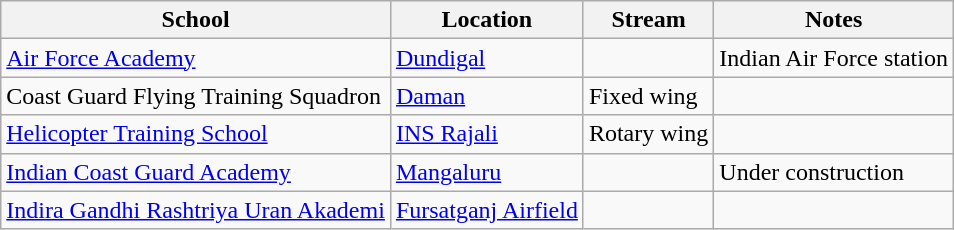<table class="wikitable">
<tr>
<th>School</th>
<th>Location</th>
<th>Stream</th>
<th>Notes</th>
</tr>
<tr>
<td><a href='#'>Air Force Academy</a></td>
<td><a href='#'>Dundigal</a></td>
<td></td>
<td>Indian Air Force station</td>
</tr>
<tr>
<td>Coast Guard Flying Training Squadron</td>
<td><a href='#'>Daman</a></td>
<td>Fixed wing</td>
<td></td>
</tr>
<tr>
<td><a href='#'>Helicopter Training School</a></td>
<td><a href='#'>INS Rajali</a></td>
<td>Rotary wing</td>
<td></td>
</tr>
<tr>
<td><a href='#'>Indian Coast Guard Academy</a></td>
<td><a href='#'>Mangaluru</a></td>
<td></td>
<td>Under construction</td>
</tr>
<tr>
<td><a href='#'>Indira Gandhi Rashtriya Uran Akademi</a></td>
<td><a href='#'>Fursatganj Airfield</a></td>
<td></td>
<td></td>
</tr>
</table>
